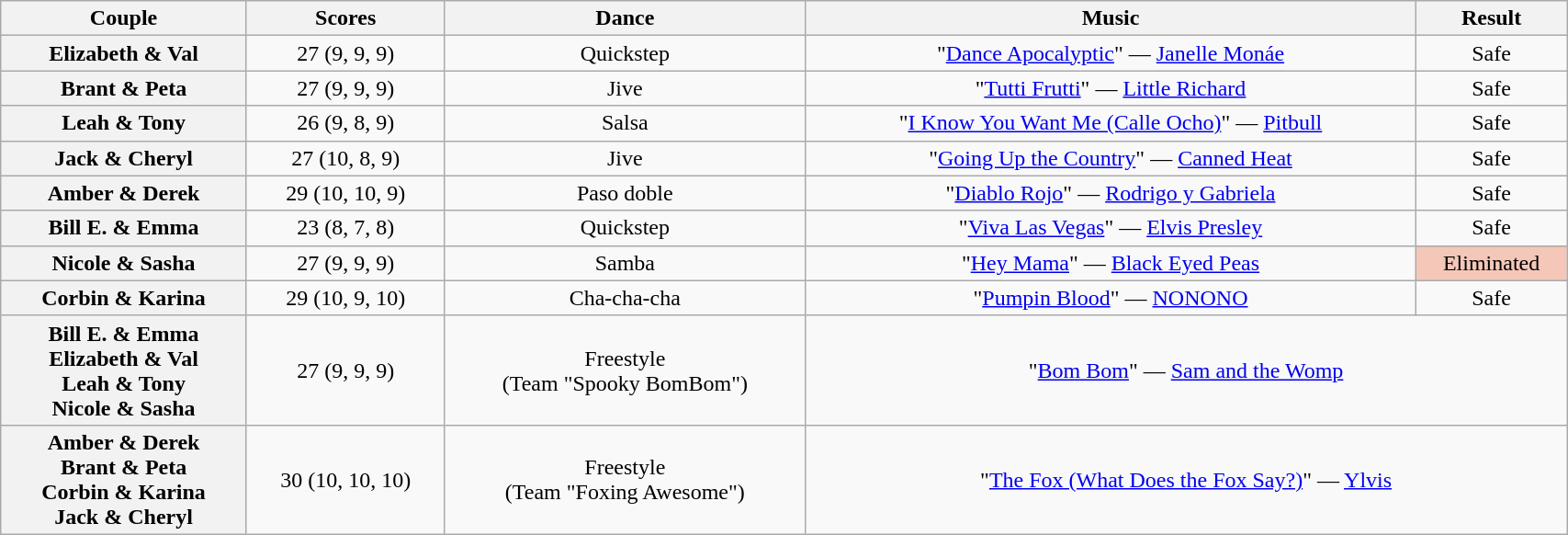<table class="wikitable sortable" style="text-align:center; width:90%">
<tr>
<th scope="col">Couple</th>
<th scope="col">Scores</th>
<th scope="col" class="unsortable">Dance</th>
<th scope="col" class="unsortable">Music</th>
<th scope="col" class="unsortable">Result</th>
</tr>
<tr>
<th scope="row">Elizabeth & Val</th>
<td>27 (9, 9, 9)</td>
<td>Quickstep</td>
<td>"<a href='#'>Dance Apocalyptic</a>" — <a href='#'>Janelle Monáe</a></td>
<td>Safe</td>
</tr>
<tr>
<th scope="row">Brant & Peta</th>
<td>27 (9, 9, 9)</td>
<td>Jive</td>
<td>"<a href='#'>Tutti Frutti</a>" — <a href='#'>Little Richard</a></td>
<td>Safe</td>
</tr>
<tr>
<th scope="row">Leah & Tony</th>
<td>26 (9, 8, 9)</td>
<td>Salsa</td>
<td>"<a href='#'>I Know You Want Me (Calle Ocho)</a>" — <a href='#'>Pitbull</a></td>
<td>Safe</td>
</tr>
<tr>
<th scope="row">Jack & Cheryl</th>
<td>27 (10, 8, 9)</td>
<td>Jive</td>
<td>"<a href='#'>Going Up the Country</a>" — <a href='#'>Canned Heat</a></td>
<td>Safe</td>
</tr>
<tr>
<th scope="row">Amber & Derek</th>
<td>29 (10, 10, 9)</td>
<td>Paso doble</td>
<td>"<a href='#'>Diablo Rojo</a>" — <a href='#'>Rodrigo y Gabriela</a></td>
<td>Safe</td>
</tr>
<tr>
<th scope="row">Bill E. & Emma</th>
<td>23 (8, 7, 8)</td>
<td>Quickstep</td>
<td>"<a href='#'>Viva Las Vegas</a>" — <a href='#'>Elvis Presley</a></td>
<td>Safe</td>
</tr>
<tr>
<th scope="row">Nicole & Sasha</th>
<td>27 (9, 9, 9)</td>
<td>Samba</td>
<td>"<a href='#'>Hey Mama</a>" — <a href='#'>Black Eyed Peas</a></td>
<td bgcolor=f4c7b8>Eliminated</td>
</tr>
<tr>
<th scope="row">Corbin & Karina</th>
<td>29 (10, 9, 10)</td>
<td>Cha-cha-cha</td>
<td>"<a href='#'>Pumpin Blood</a>" — <a href='#'>NONONO</a></td>
<td>Safe</td>
</tr>
<tr>
<th scope="row">Bill E. & Emma<br>Elizabeth & Val<br>Leah & Tony<br>Nicole & Sasha<br></th>
<td>27 (9, 9, 9)</td>
<td>Freestyle<br>(Team "Spooky BomBom")</td>
<td colspan=2>"<a href='#'>Bom Bom</a>" — <a href='#'>Sam and the Womp</a></td>
</tr>
<tr>
<th scope="row">Amber & Derek<br>Brant & Peta<br>Corbin & Karina<br>Jack & Cheryl</th>
<td>30 (10, 10, 10)</td>
<td>Freestyle<br>(Team "Foxing Awesome")</td>
<td colspan=2>"<a href='#'>The Fox (What Does the Fox Say?)</a>" — <a href='#'>Ylvis</a></td>
</tr>
</table>
